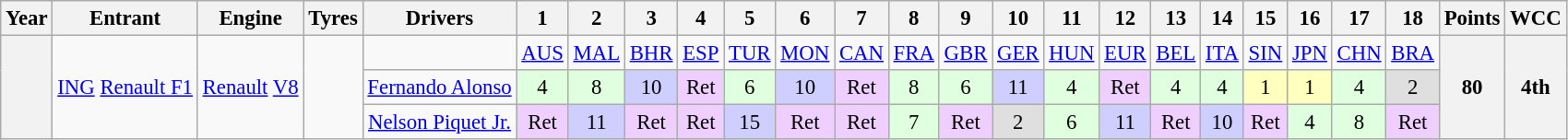<table class="wikitable" style="text-align:center; font-size:95%">
<tr>
<th>Year</th>
<th>Entrant</th>
<th>Engine</th>
<th>Tyres</th>
<th>Drivers</th>
<th>1</th>
<th>2</th>
<th>3</th>
<th>4</th>
<th>5</th>
<th>6</th>
<th>7</th>
<th>8</th>
<th>9</th>
<th>10</th>
<th>11</th>
<th>12</th>
<th>13</th>
<th>14</th>
<th>15</th>
<th>16</th>
<th>17</th>
<th>18</th>
<th>Points</th>
<th>WCC</th>
</tr>
<tr>
<th rowspan="3"></th>
<td rowspan="3"><a href='#'>ING</a> <a href='#'>Renault F1</a></td>
<td rowspan="3"><a href='#'>Renault</a> <a href='#'>V8</a></td>
<td rowspan="3"></td>
<td></td>
<td><a href='#'>AUS</a></td>
<td><a href='#'>MAL</a></td>
<td><a href='#'>BHR</a></td>
<td><a href='#'>ESP</a></td>
<td><a href='#'>TUR</a></td>
<td><a href='#'>MON</a></td>
<td><a href='#'>CAN</a></td>
<td><a href='#'>FRA</a></td>
<td><a href='#'>GBR</a></td>
<td><a href='#'>GER</a></td>
<td><a href='#'>HUN</a></td>
<td><a href='#'>EUR</a></td>
<td><a href='#'>BEL</a></td>
<td><a href='#'>ITA</a></td>
<td><a href='#'>SIN</a></td>
<td><a href='#'>JPN</a></td>
<td><a href='#'>CHN</a></td>
<td><a href='#'>BRA</a></td>
<th rowspan="3">80</th>
<th rowspan="3">4th</th>
</tr>
<tr>
<td><a href='#'>Fernando Alonso</a></td>
<td style="background:#DFFFDF;">4</td>
<td style="background:#DFFFDF;">8</td>
<td style="background:#CFCFFF;">10</td>
<td style="background:#EFCFFF;">Ret</td>
<td style="background:#DFFFDF;">6</td>
<td style="background:#CFCFFF;">10</td>
<td style="background:#EFCFFF;">Ret</td>
<td style="background:#DFFFDF;">8</td>
<td style="background:#DFFFDF;">6</td>
<td style="background:#CFCFFF;">11</td>
<td style="background:#DFFFDF;">4</td>
<td style="background:#EFCFFF;">Ret</td>
<td style="background:#DFFFDF;">4</td>
<td style="background:#DFFFDF;">4</td>
<td style="background:#FFFFBF;">1</td>
<td style="background:#FFFFBF;">1</td>
<td style="background:#DFFFDF;">4</td>
<td style="background:#DFDFDF;">2</td>
</tr>
<tr>
<td><a href='#'>Nelson Piquet Jr.</a></td>
<td style="background:#EFCFFF;">Ret</td>
<td style="background:#CFCFFF;">11</td>
<td style="background:#EFCFFF;">Ret</td>
<td style="background:#EFCFFF;">Ret</td>
<td style="background:#CFCFFF;">15</td>
<td style="background:#EFCFFF;">Ret</td>
<td style="background:#EFCFFF;">Ret</td>
<td style="background:#DFFFDF;">7</td>
<td style="background:#EFCFFF;">Ret</td>
<td style="background:#DFDFDF;">2</td>
<td style="background:#DFFFDF;">6</td>
<td style="background:#CFCFFF;">11</td>
<td style="background:#EFCFFF;">Ret</td>
<td style="background:#CFCFFF;">10</td>
<td style="background:#EFCFFF;">Ret</td>
<td style="background:#DFFFDF;">4</td>
<td style="background:#DFFFDF;">8</td>
<td style="background:#EFCFFF;">Ret</td>
</tr>
</table>
